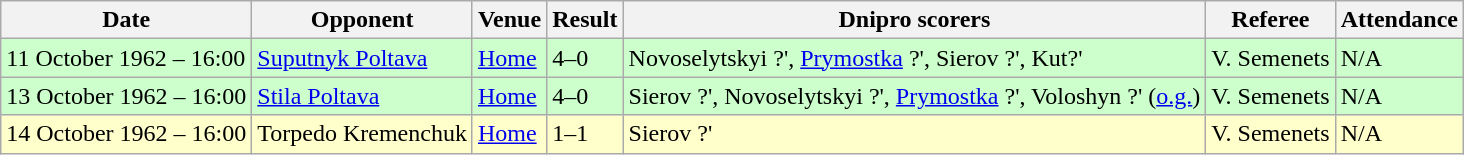<table class="wikitable" style="text-align:left">
<tr>
<th>Date</th>
<th>Opponent</th>
<th>Venue</th>
<th>Result</th>
<th>Dnipro scorers</th>
<th>Referee</th>
<th>Attendance</th>
</tr>
<tr style="background:#ccffcc">
<td>11 October 1962 – 16:00</td>
<td><a href='#'>Suputnyk Poltava</a></td>
<td><a href='#'>Home</a></td>
<td>4–0</td>
<td>Novoselytskyi ?', <a href='#'>Prymostka</a> ?', Sierov ?', Kut?'</td>
<td>V. Semenets</td>
<td>N/A</td>
</tr>
<tr style="background:#ccffcc">
<td>13 October 1962 – 16:00</td>
<td><a href='#'>Stila Poltava</a></td>
<td><a href='#'>Home</a></td>
<td>4–0</td>
<td>Sierov ?', Novoselytskyi ?', <a href='#'>Prymostka</a> ?', Voloshyn ?' (<a href='#'>o.g.</a>)</td>
<td>V. Semenets</td>
<td>N/A</td>
</tr>
<tr style="background:#ffffcc">
<td>14 October 1962 – 16:00</td>
<td>Torpedo Kremenchuk</td>
<td><a href='#'>Home</a></td>
<td>1–1</td>
<td>Sierov ?'</td>
<td>V. Semenets</td>
<td>N/A</td>
</tr>
</table>
